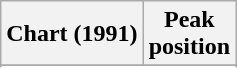<table class="wikitable sortable">
<tr>
<th align="left">Chart (1991)</th>
<th align="center">Peak<br>position</th>
</tr>
<tr>
</tr>
<tr>
</tr>
</table>
